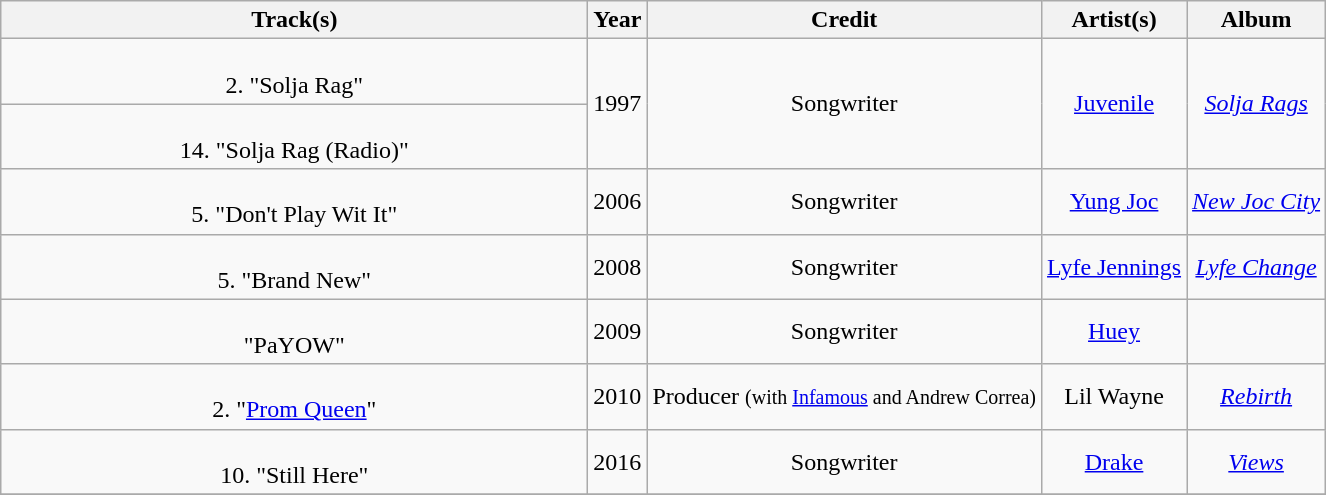<table class="wikitable plainrowheaders" style="text-align:center;">
<tr>
<th scope="col" style="width:24em;">Track(s)</th>
<th scope="col" style="width:1em;">Year</th>
<th scope="col">Credit</th>
<th scope="col">Artist(s)</th>
<th scope="col">Album</th>
</tr>
<tr>
<td><br>2. "Solja Rag"</td>
<td rowspan="2">1997</td>
<td rowspan="2">Songwriter</td>
<td rowspan="2"><a href='#'>Juvenile</a></td>
<td rowspan="2"><em><a href='#'>Solja Rags</a></em></td>
</tr>
<tr>
<td><br>14. "Solja Rag (Radio)"</td>
</tr>
<tr>
<td><br>5. "Don't Play Wit It"<br></td>
<td>2006</td>
<td>Songwriter</td>
<td><a href='#'>Yung Joc</a></td>
<td><em><a href='#'>New Joc City</a></em></td>
</tr>
<tr>
<td><br>5. "Brand New"<br></td>
<td>2008</td>
<td>Songwriter</td>
<td><a href='#'>Lyfe Jennings</a></td>
<td><em><a href='#'>Lyfe Change</a></em></td>
</tr>
<tr>
<td><br>"PaYOW"<br></td>
<td>2009</td>
<td>Songwriter</td>
<td><a href='#'>Huey</a></td>
<td></td>
</tr>
<tr>
<td><br>2. "<a href='#'>Prom Queen</a>"</td>
<td>2010</td>
<td>Producer <small>(with <a href='#'>Infamous</a> and Andrew Correa)</small></td>
<td>Lil Wayne</td>
<td><em><a href='#'>Rebirth</a></em></td>
</tr>
<tr>
<td><br>10. "Still Here"</td>
<td>2016</td>
<td>Songwriter</td>
<td><a href='#'>Drake</a></td>
<td><em><a href='#'>Views</a></em></td>
</tr>
<tr>
</tr>
</table>
